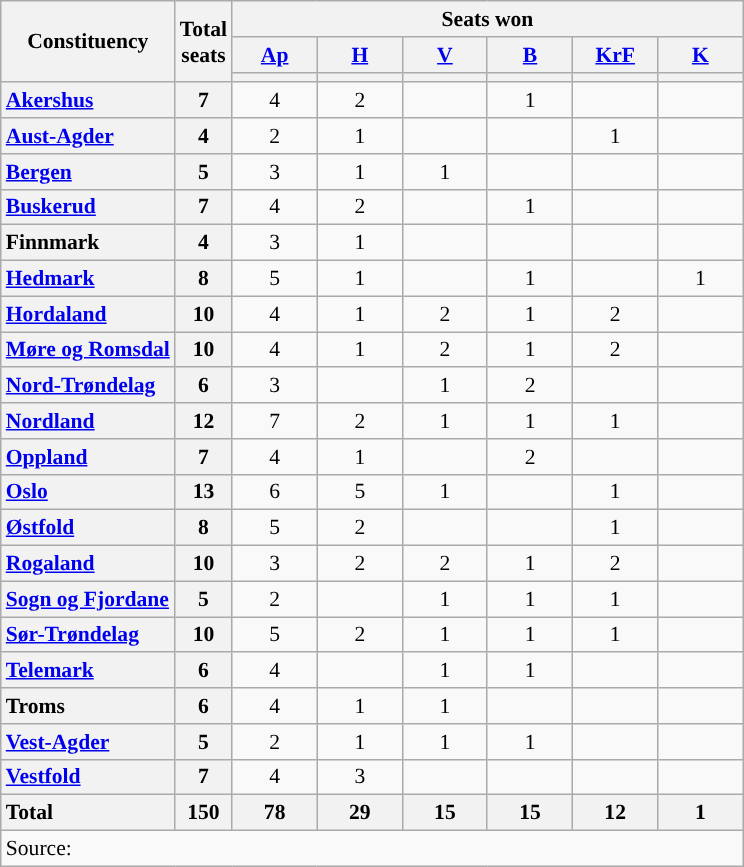<table class="wikitable" style="text-align:center; font-size: 0.9em;">
<tr>
<th rowspan="3">Constituency</th>
<th rowspan="3">Total<br>seats</th>
<th colspan="6">Seats won</th>
</tr>
<tr>
<th class="unsortable" style="width:50px;"><a href='#'>Ap</a></th>
<th class="unsortable" style="width:50px;"><a href='#'>H</a></th>
<th class="unsortable" style="width:50px;"><a href='#'>V</a></th>
<th class="unsortable" style="width:50px;"><a href='#'>B</a></th>
<th class="unsortable" style="width:50px;"><a href='#'>KrF</a></th>
<th class="unsortable" style="width:50px;"><a href='#'>K</a></th>
</tr>
<tr>
<th style="background:"></th>
<th style="background:"></th>
<th style="background:"></th>
<th style="background:"></th>
<th style="background:"></th>
<th style="background:"></th>
</tr>
<tr>
<th style="text-align: left;"><a href='#'>Akershus</a></th>
<th>7</th>
<td>4</td>
<td>2</td>
<td></td>
<td>1</td>
<td></td>
<td></td>
</tr>
<tr>
<th style="text-align: left;"><a href='#'>Aust-Agder</a></th>
<th>4</th>
<td>2</td>
<td>1</td>
<td></td>
<td></td>
<td>1</td>
<td></td>
</tr>
<tr>
<th style="text-align: left;"><a href='#'>Bergen</a></th>
<th>5</th>
<td>3</td>
<td>1</td>
<td>1</td>
<td></td>
<td></td>
<td></td>
</tr>
<tr>
<th style="text-align: left;"><a href='#'>Buskerud</a></th>
<th>7</th>
<td>4</td>
<td>2</td>
<td></td>
<td>1</td>
<td></td>
<td></td>
</tr>
<tr>
<th style="text-align: left;">Finnmark</th>
<th>4</th>
<td>3</td>
<td>1</td>
<td></td>
<td></td>
<td></td>
<td></td>
</tr>
<tr>
<th style="text-align: left;"><a href='#'>Hedmark</a></th>
<th>8</th>
<td>5</td>
<td>1</td>
<td></td>
<td>1</td>
<td></td>
<td>1</td>
</tr>
<tr>
<th style="text-align: left;"><a href='#'>Hordaland</a></th>
<th>10</th>
<td>4</td>
<td>1</td>
<td>2</td>
<td>1</td>
<td>2</td>
<td></td>
</tr>
<tr>
<th style="text-align: left;"><a href='#'>Møre og Romsdal</a></th>
<th>10</th>
<td>4</td>
<td>1</td>
<td>2</td>
<td>1</td>
<td>2</td>
<td></td>
</tr>
<tr>
<th style="text-align: left;"><a href='#'>Nord-Trøndelag</a></th>
<th>6</th>
<td>3</td>
<td></td>
<td>1</td>
<td>2</td>
<td></td>
<td></td>
</tr>
<tr>
<th style="text-align: left;"><a href='#'>Nordland</a></th>
<th>12</th>
<td>7</td>
<td>2</td>
<td>1</td>
<td>1</td>
<td>1</td>
<td></td>
</tr>
<tr>
<th style="text-align: left;"><a href='#'>Oppland</a></th>
<th>7</th>
<td>4</td>
<td>1</td>
<td></td>
<td>2</td>
<td></td>
<td></td>
</tr>
<tr>
<th style="text-align: left;"><a href='#'>Oslo</a></th>
<th>13</th>
<td>6</td>
<td>5</td>
<td>1</td>
<td></td>
<td>1</td>
<td></td>
</tr>
<tr>
<th style="text-align: left;"><a href='#'>Østfold</a></th>
<th>8</th>
<td>5</td>
<td>2</td>
<td></td>
<td></td>
<td>1</td>
<td></td>
</tr>
<tr>
<th style="text-align: left;"><a href='#'>Rogaland</a></th>
<th>10</th>
<td>3</td>
<td>2</td>
<td>2</td>
<td>1</td>
<td>2</td>
<td></td>
</tr>
<tr>
<th style="text-align: left;"><a href='#'>Sogn og Fjordane</a></th>
<th>5</th>
<td>2</td>
<td></td>
<td>1</td>
<td>1</td>
<td>1</td>
<td></td>
</tr>
<tr>
<th style="text-align: left;"><a href='#'>Sør-Trøndelag</a></th>
<th>10</th>
<td>5</td>
<td>2</td>
<td>1</td>
<td>1</td>
<td>1</td>
<td></td>
</tr>
<tr>
<th style="text-align: left;"><a href='#'>Telemark</a></th>
<th>6</th>
<td>4</td>
<td></td>
<td>1</td>
<td>1</td>
<td></td>
<td></td>
</tr>
<tr>
<th style="text-align: left;">Troms</th>
<th>6</th>
<td>4</td>
<td>1</td>
<td>1</td>
<td></td>
<td></td>
<td></td>
</tr>
<tr>
<th style="text-align: left;"><a href='#'>Vest-Agder</a></th>
<th>5</th>
<td>2</td>
<td>1</td>
<td>1</td>
<td>1</td>
<td></td>
<td></td>
</tr>
<tr>
<th style="text-align: left;"><a href='#'>Vestfold</a></th>
<th>7</th>
<td>4</td>
<td>3</td>
<td></td>
<td></td>
<td></td>
<td></td>
</tr>
<tr>
<th style="text-align: left;">Total</th>
<th>150</th>
<th>78</th>
<th>29</th>
<th>15</th>
<th>15</th>
<th>12</th>
<th>1</th>
</tr>
<tr>
<td align=left colspan="8">Source: </td>
</tr>
</table>
